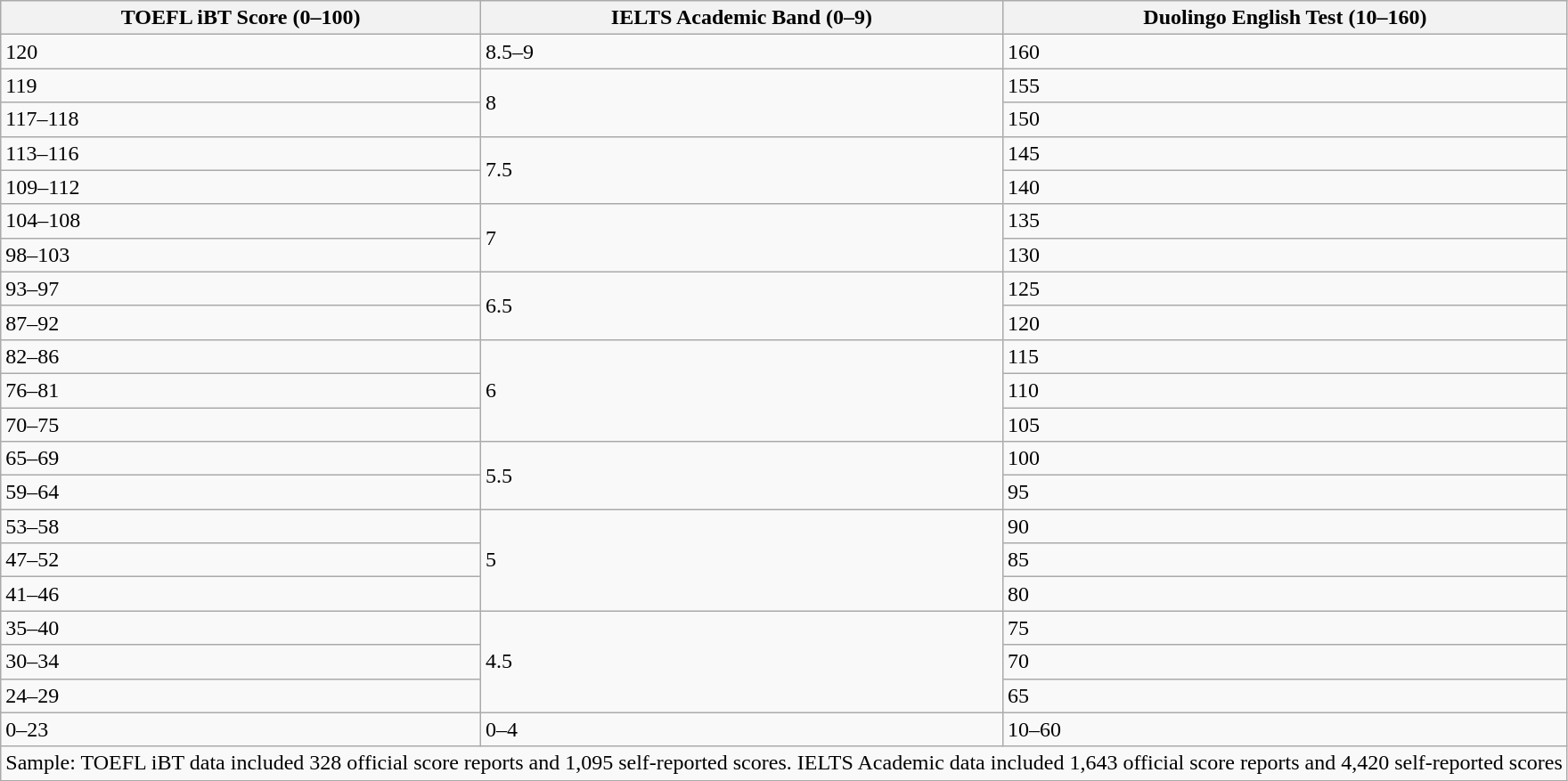<table class="wikitable">
<tr>
<th>TOEFL iBT Score (0–100)</th>
<th>IELTS Academic Band (0–9)</th>
<th>Duolingo English Test (10–160)</th>
</tr>
<tr>
<td>120</td>
<td>8.5–9</td>
<td>160</td>
</tr>
<tr>
<td>119</td>
<td rowspan="2">8</td>
<td>155</td>
</tr>
<tr>
<td>117–118</td>
<td>150</td>
</tr>
<tr>
<td>113–116</td>
<td rowspan="2">7.5</td>
<td>145</td>
</tr>
<tr>
<td>109–112</td>
<td>140</td>
</tr>
<tr>
<td>104–108</td>
<td rowspan="2">7</td>
<td>135</td>
</tr>
<tr>
<td>98–103</td>
<td>130</td>
</tr>
<tr>
<td>93–97</td>
<td rowspan="2">6.5</td>
<td>125</td>
</tr>
<tr>
<td>87–92</td>
<td>120</td>
</tr>
<tr>
<td>82–86</td>
<td rowspan="3">6</td>
<td>115</td>
</tr>
<tr>
<td>76–81</td>
<td>110</td>
</tr>
<tr>
<td>70–75</td>
<td>105</td>
</tr>
<tr>
<td>65–69</td>
<td rowspan="2">5.5</td>
<td>100</td>
</tr>
<tr>
<td>59–64</td>
<td>95</td>
</tr>
<tr>
<td>53–58</td>
<td rowspan="3">5</td>
<td>90</td>
</tr>
<tr>
<td>47–52</td>
<td>85</td>
</tr>
<tr>
<td>41–46</td>
<td>80</td>
</tr>
<tr>
<td>35–40</td>
<td rowspan="3">4.5</td>
<td>75</td>
</tr>
<tr>
<td>30–34</td>
<td>70</td>
</tr>
<tr>
<td>24–29</td>
<td>65</td>
</tr>
<tr>
<td>0–23</td>
<td>0–4</td>
<td>10–60</td>
</tr>
<tr>
<td colspan="3">Sample: TOEFL iBT data included 328 official score reports and 1,095 self-reported scores. IELTS Academic data included 1,643 official score reports and 4,420 self-reported scores</td>
</tr>
</table>
